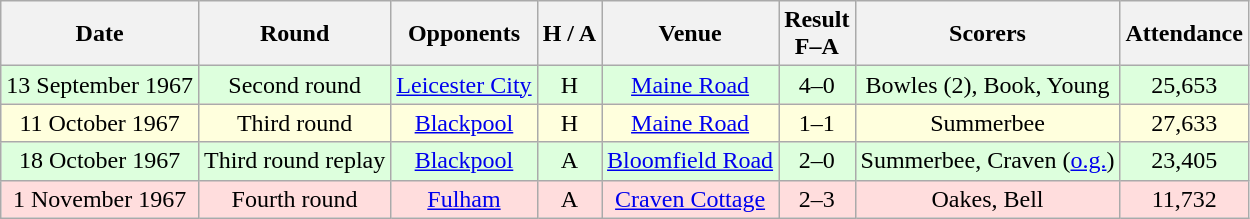<table class="wikitable" style="text-align:center">
<tr>
<th>Date</th>
<th>Round</th>
<th>Opponents</th>
<th>H / A</th>
<th>Venue</th>
<th>Result<br>F–A</th>
<th>Scorers</th>
<th>Attendance</th>
</tr>
<tr bgcolor="#ddffdd">
<td>13 September 1967</td>
<td>Second round</td>
<td><a href='#'>Leicester City</a></td>
<td>H</td>
<td><a href='#'>Maine Road</a></td>
<td>4–0</td>
<td>Bowles (2), Book, Young</td>
<td>25,653</td>
</tr>
<tr bgcolor="#ffffdd">
<td>11 October 1967</td>
<td>Third round</td>
<td><a href='#'>Blackpool</a></td>
<td>H</td>
<td><a href='#'>Maine Road</a></td>
<td>1–1</td>
<td>Summerbee</td>
<td>27,633</td>
</tr>
<tr bgcolor="#ddffdd">
<td>18 October 1967</td>
<td>Third round replay</td>
<td><a href='#'>Blackpool</a></td>
<td>A</td>
<td><a href='#'>Bloomfield Road</a></td>
<td>2–0</td>
<td>Summerbee, Craven (<a href='#'>o.g.</a>)</td>
<td>23,405</td>
</tr>
<tr bgcolor="#ffdddd">
<td>1 November 1967</td>
<td>Fourth round</td>
<td><a href='#'>Fulham</a></td>
<td>A</td>
<td><a href='#'>Craven Cottage</a></td>
<td>2–3</td>
<td>Oakes, Bell</td>
<td>11,732</td>
</tr>
</table>
